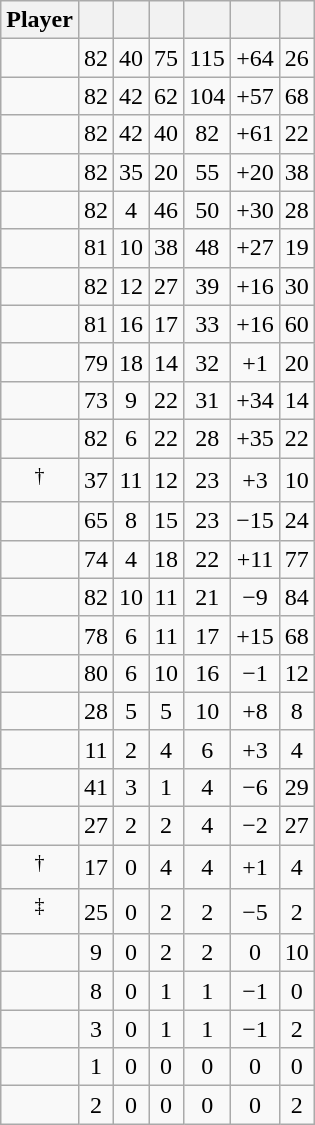<table class="wikitable sortable" style="text-align:center;">
<tr>
<th>Player</th>
<th></th>
<th></th>
<th></th>
<th></th>
<th data-sort-type="number"></th>
<th></th>
</tr>
<tr>
<td></td>
<td>82</td>
<td>40</td>
<td>75</td>
<td>115</td>
<td>+64</td>
<td>26</td>
</tr>
<tr>
<td></td>
<td>82</td>
<td>42</td>
<td>62</td>
<td>104</td>
<td>+57</td>
<td>68</td>
</tr>
<tr>
<td></td>
<td>82</td>
<td>42</td>
<td>40</td>
<td>82</td>
<td>+61</td>
<td>22</td>
</tr>
<tr>
<td></td>
<td>82</td>
<td>35</td>
<td>20</td>
<td>55</td>
<td>+20</td>
<td>38</td>
</tr>
<tr>
<td></td>
<td>82</td>
<td>4</td>
<td>46</td>
<td>50</td>
<td>+30</td>
<td>28</td>
</tr>
<tr>
<td></td>
<td>81</td>
<td>10</td>
<td>38</td>
<td>48</td>
<td>+27</td>
<td>19</td>
</tr>
<tr>
<td></td>
<td>82</td>
<td>12</td>
<td>27</td>
<td>39</td>
<td>+16</td>
<td>30</td>
</tr>
<tr>
<td></td>
<td>81</td>
<td>16</td>
<td>17</td>
<td>33</td>
<td>+16</td>
<td>60</td>
</tr>
<tr>
<td></td>
<td>79</td>
<td>18</td>
<td>14</td>
<td>32</td>
<td>+1</td>
<td>20</td>
</tr>
<tr>
<td></td>
<td>73</td>
<td>9</td>
<td>22</td>
<td>31</td>
<td>+34</td>
<td>14</td>
</tr>
<tr>
<td></td>
<td>82</td>
<td>6</td>
<td>22</td>
<td>28</td>
<td>+35</td>
<td>22</td>
</tr>
<tr>
<td><sup>†</sup></td>
<td>37</td>
<td>11</td>
<td>12</td>
<td>23</td>
<td>+3</td>
<td>10</td>
</tr>
<tr>
<td></td>
<td>65</td>
<td>8</td>
<td>15</td>
<td>23</td>
<td>−15</td>
<td>24</td>
</tr>
<tr>
<td></td>
<td>74</td>
<td>4</td>
<td>18</td>
<td>22</td>
<td>+11</td>
<td>77</td>
</tr>
<tr>
<td></td>
<td>82</td>
<td>10</td>
<td>11</td>
<td>21</td>
<td>−9</td>
<td>84</td>
</tr>
<tr>
<td></td>
<td>78</td>
<td>6</td>
<td>11</td>
<td>17</td>
<td>+15</td>
<td>68</td>
</tr>
<tr>
<td></td>
<td>80</td>
<td>6</td>
<td>10</td>
<td>16</td>
<td>−1</td>
<td>12</td>
</tr>
<tr>
<td></td>
<td>28</td>
<td>5</td>
<td>5</td>
<td>10</td>
<td>+8</td>
<td>8</td>
</tr>
<tr>
<td></td>
<td>11</td>
<td>2</td>
<td>4</td>
<td>6</td>
<td>+3</td>
<td>4</td>
</tr>
<tr>
<td></td>
<td>41</td>
<td>3</td>
<td>1</td>
<td>4</td>
<td>−6</td>
<td>29</td>
</tr>
<tr>
<td></td>
<td>27</td>
<td>2</td>
<td>2</td>
<td>4</td>
<td>−2</td>
<td>27</td>
</tr>
<tr>
<td><sup>†</sup></td>
<td>17</td>
<td>0</td>
<td>4</td>
<td>4</td>
<td>+1</td>
<td>4</td>
</tr>
<tr>
<td><sup>‡</sup></td>
<td>25</td>
<td>0</td>
<td>2</td>
<td>2</td>
<td>−5</td>
<td>2</td>
</tr>
<tr>
<td></td>
<td>9</td>
<td>0</td>
<td>2</td>
<td>2</td>
<td>0</td>
<td>10</td>
</tr>
<tr>
<td></td>
<td>8</td>
<td>0</td>
<td>1</td>
<td>1</td>
<td>−1</td>
<td>0</td>
</tr>
<tr>
<td></td>
<td>3</td>
<td>0</td>
<td>1</td>
<td>1</td>
<td>−1</td>
<td>2</td>
</tr>
<tr>
<td></td>
<td>1</td>
<td>0</td>
<td>0</td>
<td>0</td>
<td>0</td>
<td>0</td>
</tr>
<tr>
<td></td>
<td>2</td>
<td>0</td>
<td>0</td>
<td>0</td>
<td>0</td>
<td>2</td>
</tr>
</table>
